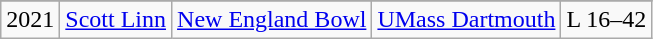<table class="wikitable">
<tr>
</tr>
<tr>
<td>2021</td>
<td><a href='#'>Scott Linn</a></td>
<td><a href='#'>New England Bowl</a></td>
<td><a href='#'>UMass Dartmouth</a></td>
<td>L 16–42</td>
</tr>
</table>
